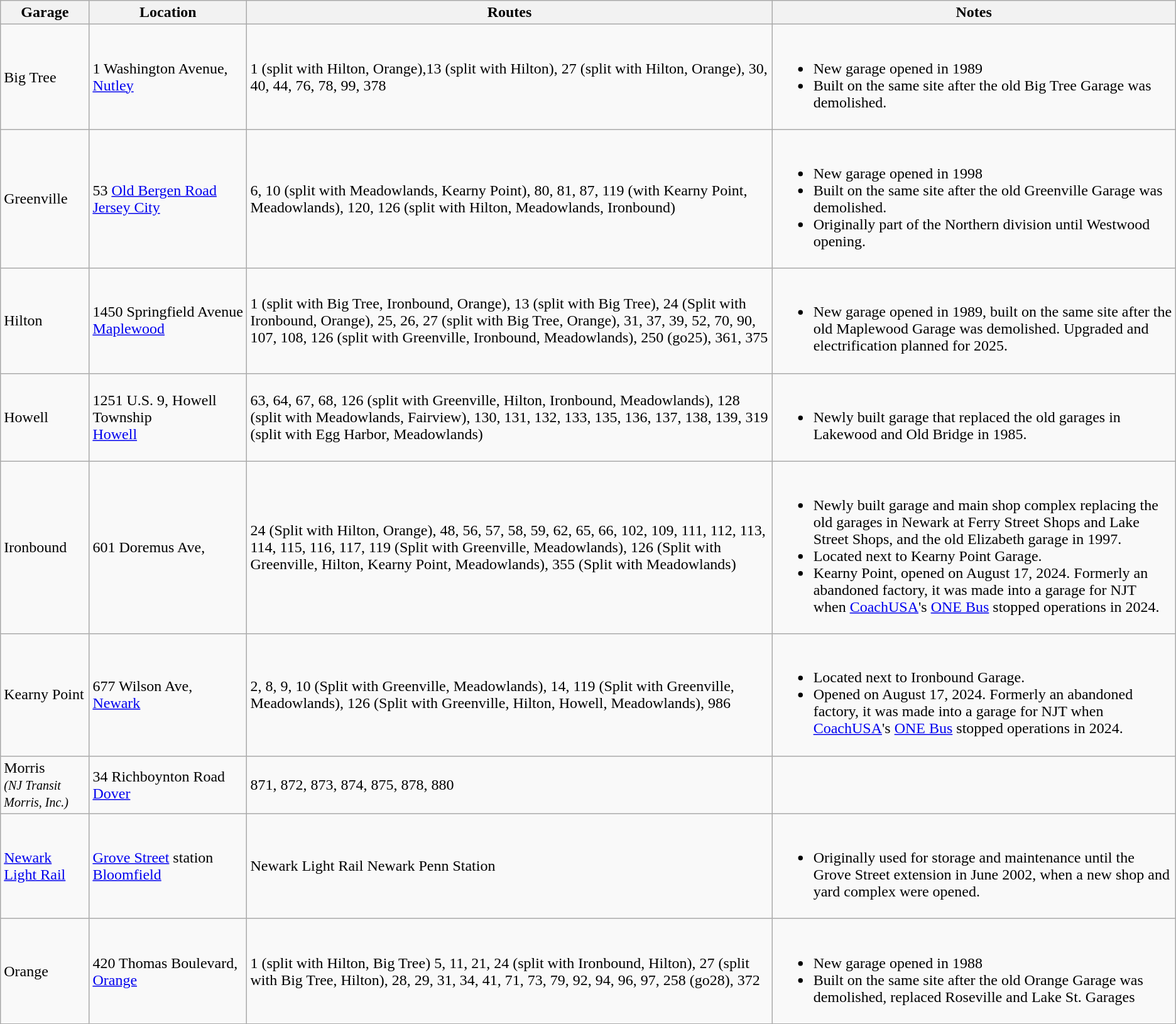<table class="wikitable">
<tr>
<th>Garage</th>
<th width="160px">Location</th>
<th>Routes</th>
<th>Notes</th>
</tr>
<tr>
<td>Big Tree</td>
<td>1 Washington Avenue,<br><a href='#'>Nutley</a></td>
<td>1 (split with Hilton, Orange),13 (split with Hilton), 27 (split with Hilton, Orange), 30, 40, 44, 76, 78, 99, 378</td>
<td><br><ul><li>New garage opened in 1989</li><li>Built on the same site after the old Big Tree Garage was demolished.</li></ul></td>
</tr>
<tr>
<td>Greenville</td>
<td>53 <a href='#'>Old Bergen Road</a><br><a href='#'>Jersey City</a></td>
<td>6, 10 (split with Meadowlands, Kearny Point), 80, 81, 87, 119 (with Kearny Point, Meadowlands), 120, 126 (split with Hilton, Meadowlands, Ironbound)</td>
<td><br><ul><li>New garage opened in 1998</li><li>Built on the same site after the old Greenville Garage was demolished.</li><li>Originally part of the Northern division until Westwood opening.</li></ul></td>
</tr>
<tr>
<td>Hilton</td>
<td>1450 Springfield Avenue<br><a href='#'>Maplewood</a></td>
<td>1 (split with Big Tree, Ironbound, Orange), 13 (split with Big Tree), 24 (Split with Ironbound, Orange), 25, 26, 27 (split with Big Tree, Orange), 31, 37, 39, 52, 70, 90, 107, 108, 126 (split with Greenville, Ironbound, Meadowlands), 250 (go25), 361, 375</td>
<td><br><ul><li>New garage opened in 1989, built on the same site after the old Maplewood Garage was demolished. Upgraded and electrification planned for 2025.</li></ul></td>
</tr>
<tr>
<td>Howell</td>
<td>1251 U.S. 9, Howell Township<br><a href='#'>Howell</a></td>
<td>63, 64, 67, 68, 126 (split with Greenville, Hilton, Ironbound, Meadowlands), 128 (split with Meadowlands, Fairview), 130, 131, 132, 133, 135, 136, 137, 138, 139, 319 (split with Egg Harbor, Meadowlands)</td>
<td><br><ul><li>Newly built garage that replaced the old garages in Lakewood and Old Bridge in 1985.</li></ul></td>
</tr>
<tr>
<td>Ironbound</td>
<td>601 Doremus Ave,</td>
<td>24 (Split with Hilton, Orange), 48, 56, 57, 58, 59, 62, 65, 66, 102, 109, 111, 112, 113, 114, 115, 116, 117, 119 (Split with Greenville, Meadowlands), 126 (Split with Greenville, Hilton, Kearny Point, Meadowlands), 355 (Split with Meadowlands)</td>
<td><br><ul><li>Newly built garage and main shop complex replacing the old garages in Newark at Ferry Street Shops and Lake Street Shops, and the old Elizabeth garage in 1997.</li><li>Located next to Kearny Point Garage.</li><li>Kearny Point, opened on August 17, 2024. Formerly an abandoned factory, it was made into a garage for NJT when <a href='#'>CoachUSA</a>'s <a href='#'>ONE Bus</a> stopped operations in 2024.</li></ul></td>
</tr>
<tr>
<td>Kearny Point</td>
<td>677 Wilson Ave,<br><a href='#'>Newark</a></td>
<td>2, 8, 9, 10 (Split with Greenville, Meadowlands), 14, 119 (Split with Greenville, Meadowlands), 126 (Split with Greenville, Hilton, Howell, Meadowlands), 986</td>
<td><br><ul><li>Located next to Ironbound Garage.</li><li>Opened on August 17, 2024. Formerly an abandoned factory, it was made into a garage for NJT when <a href='#'>CoachUSA</a>'s <a href='#'>ONE Bus</a> stopped operations in 2024.</li></ul></td>
</tr>
<tr>
<td>Morris<br><small><em>(NJ Transit Morris, Inc.)</em></small></td>
<td>34 Richboynton Road<br><a href='#'>Dover</a></td>
<td>871, 872, 873, 874, 875, 878, 880</td>
<td></td>
</tr>
<tr>
<td><a href='#'>Newark Light Rail</a></td>
<td><a href='#'>Grove Street</a> station<br><a href='#'>Bloomfield</a></td>
<td>Newark Light Rail Newark Penn Station</td>
<td><br><ul><li>Originally used for storage and maintenance until the Grove Street extension in June 2002, when a new shop and yard complex were opened.</li></ul></td>
</tr>
<tr>
<td>Orange</td>
<td>420 Thomas Boulevard,<br><a href='#'>Orange</a></td>
<td>1 (split with Hilton, Big Tree) 5, 11, 21, 24 (split with Ironbound, Hilton), 27 (split with Big Tree, Hilton), 28, 29, 31, 34, 41, 71, 73, 79, 92, 94, 96, 97, 258 (go28), 372</td>
<td><br><ul><li>New garage opened in 1988</li><li>Built on the same site after the old Orange Garage was demolished, replaced Roseville and Lake St. Garages</li></ul></td>
</tr>
</table>
